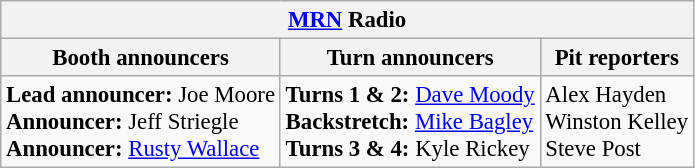<table class="wikitable" style="font-size: 95%">
<tr>
<th colspan="3"><a href='#'>MRN</a> Radio</th>
</tr>
<tr>
<th>Booth announcers</th>
<th>Turn announcers</th>
<th>Pit reporters</th>
</tr>
<tr>
<td><strong>Lead announcer:</strong> Joe Moore<br><strong>Announcer:</strong> Jeff Striegle<br><strong>Announcer:</strong> <a href='#'>Rusty Wallace</a></td>
<td><strong>Turns 1 & 2:</strong> <a href='#'>Dave Moody</a><br><strong>Backstretch:</strong> <a href='#'>Mike Bagley</a><br><strong>Turns 3 & 4:</strong> Kyle Rickey</td>
<td>Alex Hayden<br>Winston Kelley<br>Steve Post</td>
</tr>
</table>
